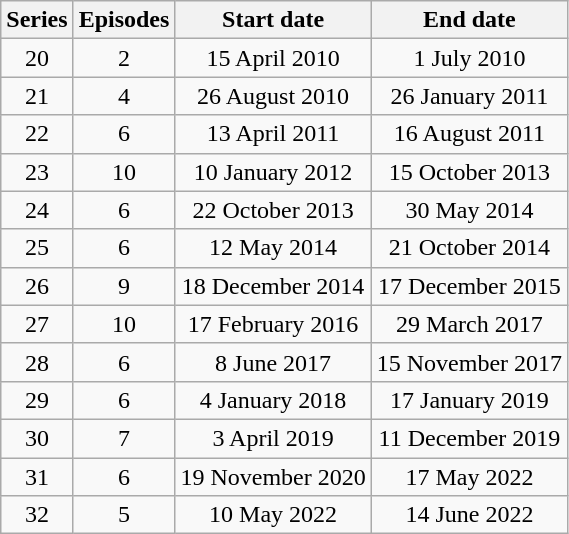<table class="wikitable" style="text-align:center;">
<tr>
<th>Series</th>
<th>Episodes</th>
<th>Start date</th>
<th>End date</th>
</tr>
<tr>
<td>20</td>
<td>2</td>
<td>15 April 2010</td>
<td>1 July 2010</td>
</tr>
<tr>
<td>21</td>
<td>4</td>
<td>26 August 2010</td>
<td>26 January 2011</td>
</tr>
<tr>
<td>22</td>
<td>6</td>
<td>13 April 2011</td>
<td>16 August 2011</td>
</tr>
<tr>
<td>23</td>
<td>10</td>
<td>10 January 2012</td>
<td>15 October 2013</td>
</tr>
<tr>
<td>24</td>
<td>6</td>
<td>22 October 2013</td>
<td>30 May 2014</td>
</tr>
<tr>
<td>25</td>
<td>6</td>
<td>12 May 2014</td>
<td>21 October 2014</td>
</tr>
<tr>
<td>26</td>
<td>9</td>
<td>18 December 2014</td>
<td>17 December 2015</td>
</tr>
<tr>
<td>27</td>
<td>10</td>
<td>17 February 2016</td>
<td>29 March 2017</td>
</tr>
<tr>
<td>28</td>
<td>6</td>
<td>8 June 2017</td>
<td>15 November 2017</td>
</tr>
<tr>
<td>29</td>
<td>6</td>
<td>4 January 2018</td>
<td>17 January 2019</td>
</tr>
<tr>
<td>30</td>
<td>7</td>
<td>3 April 2019</td>
<td>11 December 2019</td>
</tr>
<tr>
<td>31</td>
<td>6</td>
<td>19 November 2020</td>
<td>17 May 2022</td>
</tr>
<tr>
<td>32</td>
<td>5</td>
<td>10 May 2022</td>
<td>14 June 2022</td>
</tr>
</table>
